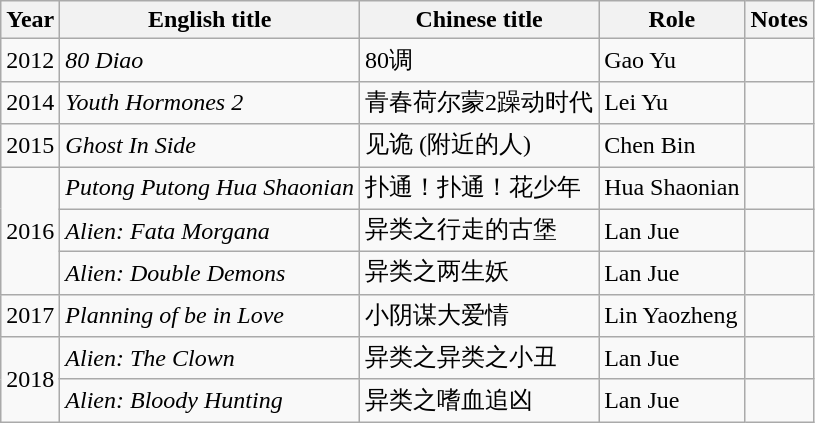<table class="wikitable">
<tr>
<th>Year</th>
<th>English title</th>
<th>Chinese title</th>
<th>Role</th>
<th>Notes</th>
</tr>
<tr>
<td>2012</td>
<td><em>80 Diao</em></td>
<td>80调</td>
<td>Gao Yu</td>
<td></td>
</tr>
<tr>
<td>2014</td>
<td><em>Youth Hormones 2</em></td>
<td>青春荷尔蒙2躁动时代</td>
<td>Lei Yu</td>
<td></td>
</tr>
<tr>
<td>2015</td>
<td><em>Ghost In Side</em></td>
<td>见诡 (附近的人)</td>
<td>Chen Bin</td>
<td></td>
</tr>
<tr>
<td rowspan=3>2016</td>
<td><em>Putong Putong Hua Shaonian</em></td>
<td>扑通！扑通！花少年</td>
<td>Hua Shaonian</td>
<td></td>
</tr>
<tr>
<td><em>Alien: Fata Morgana</em></td>
<td>异类之行走的古堡</td>
<td>Lan Jue</td>
<td></td>
</tr>
<tr>
<td><em>Alien: Double Demons</em></td>
<td>异类之两生妖</td>
<td>Lan Jue</td>
<td></td>
</tr>
<tr>
<td>2017</td>
<td><em>Planning of be in Love </em></td>
<td>小阴谋大爱情</td>
<td>Lin Yaozheng</td>
<td></td>
</tr>
<tr>
<td rowspan=2>2018</td>
<td><em>Alien: The Clown</em></td>
<td>异类之异类之小丑</td>
<td>Lan Jue</td>
<td></td>
</tr>
<tr>
<td><em>Alien: Bloody Hunting</em></td>
<td>异类之嗜血追凶</td>
<td>Lan Jue</td>
<td></td>
</tr>
</table>
